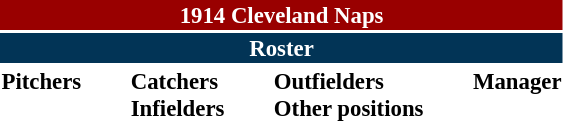<table class="toccolours" style="font-size: 95%;">
<tr>
<th colspan="10" style="background-color: #990000; color: white; text-align: center;">1914 Cleveland Naps</th>
</tr>
<tr>
<td colspan="10" style="background-color: #023456; color: white; text-align: center;"><strong>Roster</strong></td>
</tr>
<tr>
<td valign="top"><strong>Pitchers</strong><br>

















</td>
<td width="25px"></td>
<td valign="top"><strong>Catchers</strong><br>





<strong>Infielders</strong>











</td>
<td width="25px"></td>
<td valign="top"><strong>Outfielders</strong><br>








<strong>Other positions</strong>
</td>
<td width="25px"></td>
<td valign="top"><strong>Manager</strong><br></td>
</tr>
</table>
